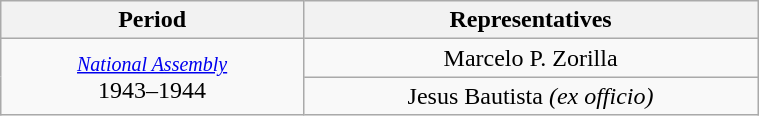<table class="wikitable" style="text-align:center; width:40%;">
<tr>
<th width="40%">Period</th>
<th>Representatives</th>
</tr>
<tr>
<td rowspan="2"><small><a href='#'><em>National Assembly</em></a></small><br>1943–1944</td>
<td>Marcelo P. Zorilla</td>
</tr>
<tr>
<td>Jesus Bautista <em>(ex officio)</em></td>
</tr>
</table>
